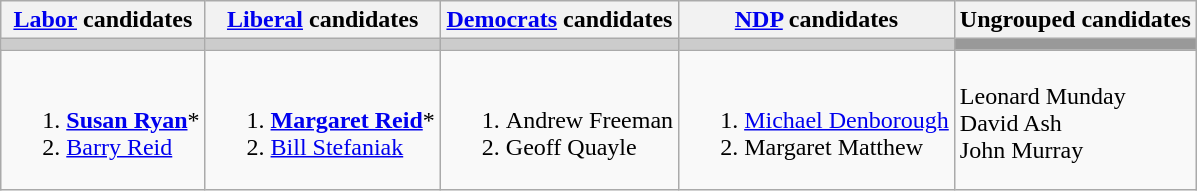<table class="wikitable">
<tr>
<th><a href='#'>Labor</a> candidates</th>
<th><a href='#'>Liberal</a> candidates</th>
<th><a href='#'>Democrats</a> candidates</th>
<th><a href='#'>NDP</a> candidates</th>
<th>Ungrouped candidates</th>
</tr>
<tr bgcolor="#cccccc">
<td></td>
<td></td>
<td></td>
<td></td>
<td bgcolor="#999999"></td>
</tr>
<tr>
<td><br><ol><li><strong><a href='#'>Susan Ryan</a></strong>*</li><li><a href='#'>Barry Reid</a></li></ol></td>
<td><br><ol><li><strong><a href='#'>Margaret Reid</a></strong>*</li><li><a href='#'>Bill Stefaniak</a></li></ol></td>
<td valign=top><br><ol><li>Andrew Freeman</li><li>Geoff Quayle</li></ol></td>
<td valign=top><br><ol><li><a href='#'>Michael Denborough</a></li><li>Margaret Matthew</li></ol></td>
<td valign=top><br>Leonard Munday<br>
David Ash<br>
John Murray</td>
</tr>
</table>
